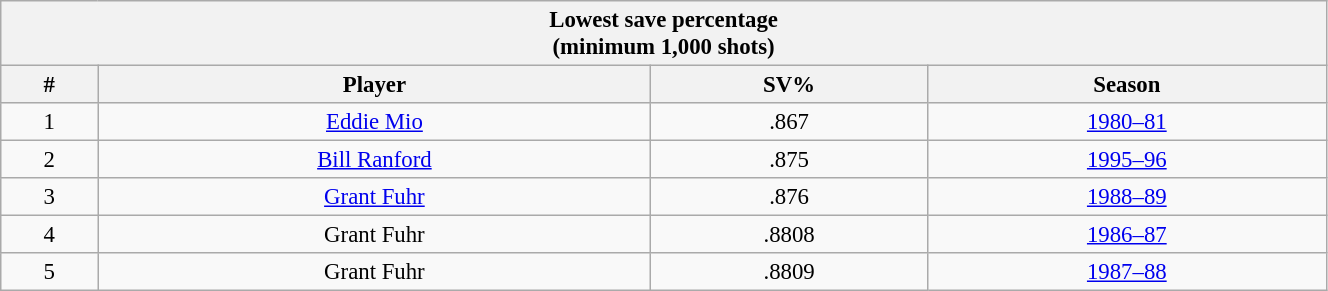<table class="wikitable" style="text-align: center; font-size: 95%" width="70%">
<tr>
<th colspan="4">Lowest save percentage<br>(minimum 1,000 shots)</th>
</tr>
<tr>
<th>#</th>
<th>Player</th>
<th>SV%</th>
<th>Season</th>
</tr>
<tr>
<td>1</td>
<td><a href='#'>Eddie Mio</a></td>
<td>.867</td>
<td><a href='#'>1980–81</a></td>
</tr>
<tr>
<td>2</td>
<td><a href='#'>Bill Ranford</a></td>
<td>.875</td>
<td><a href='#'>1995–96</a></td>
</tr>
<tr>
<td>3</td>
<td><a href='#'>Grant Fuhr</a></td>
<td>.876</td>
<td><a href='#'>1988–89</a></td>
</tr>
<tr>
<td>4</td>
<td>Grant Fuhr</td>
<td>.8808</td>
<td><a href='#'>1986–87</a></td>
</tr>
<tr>
<td>5</td>
<td>Grant Fuhr</td>
<td>.8809</td>
<td><a href='#'>1987–88</a></td>
</tr>
</table>
